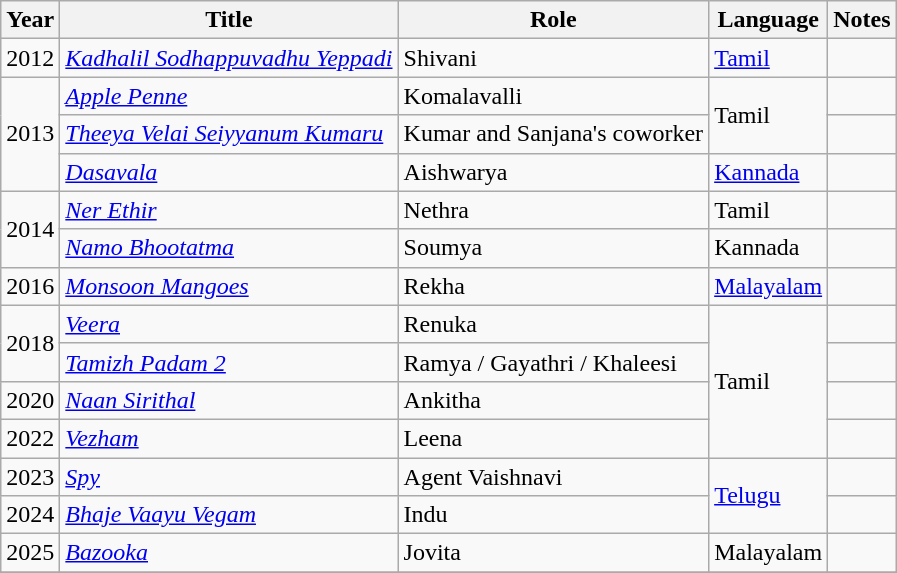<table class="wikitable sortable">
<tr>
<th scope="col">Year</th>
<th scope="col">Title</th>
<th scope="col">Role</th>
<th scope="col">Language</th>
<th scope="col" class="unsortable">Notes</th>
</tr>
<tr>
<td>2012</td>
<td><em><a href='#'>Kadhalil Sodhappuvadhu Yeppadi</a></em></td>
<td>Shivani</td>
<td><a href='#'>Tamil</a></td>
<td></td>
</tr>
<tr>
<td rowspan="3">2013</td>
<td><em><a href='#'>Apple Penne</a></em></td>
<td>Komalavalli</td>
<td rowspan="2">Tamil</td>
<td></td>
</tr>
<tr>
<td><em><a href='#'>Theeya Velai Seiyyanum Kumaru</a></em></td>
<td>Kumar and Sanjana's coworker</td>
<td></td>
</tr>
<tr>
<td><em><a href='#'>Dasavala</a></em></td>
<td>Aishwarya</td>
<td><a href='#'>Kannada</a></td>
<td></td>
</tr>
<tr>
<td rowspan="2">2014</td>
<td><em><a href='#'>Ner Ethir</a></em></td>
<td>Nethra</td>
<td>Tamil</td>
<td></td>
</tr>
<tr>
<td><em><a href='#'>Namo Bhootatma</a></em></td>
<td>Soumya</td>
<td>Kannada</td>
<td></td>
</tr>
<tr>
<td>2016</td>
<td><em><a href='#'>Monsoon Mangoes</a></em></td>
<td>Rekha</td>
<td><a href='#'>Malayalam</a></td>
<td></td>
</tr>
<tr>
<td rowspan="2">2018</td>
<td><em><a href='#'>Veera</a></em></td>
<td>Renuka</td>
<td rowspan="4">Tamil</td>
<td></td>
</tr>
<tr>
<td><em><a href='#'>Tamizh Padam 2</a></em></td>
<td>Ramya / Gayathri  / Khaleesi</td>
<td></td>
</tr>
<tr>
<td>2020</td>
<td><em><a href='#'>Naan Sirithal</a></em></td>
<td>Ankitha</td>
<td></td>
</tr>
<tr>
<td>2022</td>
<td><em><a href='#'>Vezham</a></em></td>
<td>Leena</td>
<td></td>
</tr>
<tr>
<td>2023</td>
<td><em><a href='#'>Spy</a></em></td>
<td>Agent Vaishnavi</td>
<td rowspan="2"><a href='#'>Telugu</a></td>
<td></td>
</tr>
<tr>
<td>2024</td>
<td><em><a href='#'>Bhaje Vaayu Vegam</a></em></td>
<td>Indu</td>
<td></td>
</tr>
<tr>
<td>2025</td>
<td><em><a href='#'>Bazooka</a></em></td>
<td>Jovita</td>
<td>Malayalam</td>
<td></td>
</tr>
<tr>
</tr>
</table>
